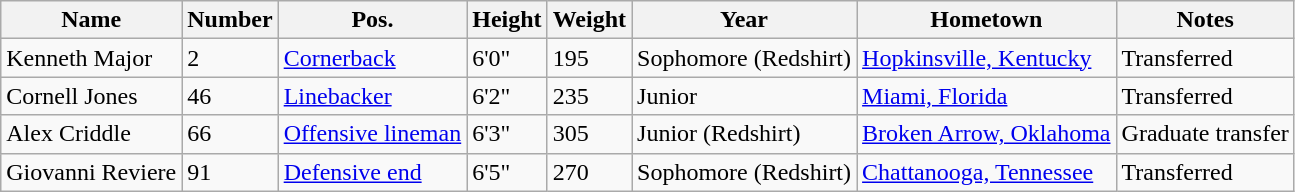<table class="wikitable sortable">
<tr>
<th>Name</th>
<th>Number</th>
<th>Pos.</th>
<th>Height</th>
<th>Weight</th>
<th>Year</th>
<th>Hometown</th>
<th>Notes</th>
</tr>
<tr>
<td>Kenneth Major</td>
<td>2</td>
<td><a href='#'>Cornerback</a></td>
<td>6'0"</td>
<td>195</td>
<td>Sophomore (Redshirt)</td>
<td><a href='#'>Hopkinsville, Kentucky</a></td>
<td>Transferred</td>
</tr>
<tr>
<td>Cornell Jones</td>
<td>46</td>
<td><a href='#'>Linebacker</a></td>
<td>6'2"</td>
<td>235</td>
<td>Junior</td>
<td><a href='#'>Miami, Florida</a></td>
<td>Transferred</td>
</tr>
<tr>
<td>Alex Criddle</td>
<td>66</td>
<td><a href='#'>Offensive lineman</a></td>
<td>6'3"</td>
<td>305</td>
<td>Junior (Redshirt)</td>
<td><a href='#'>Broken Arrow, Oklahoma</a></td>
<td>Graduate transfer</td>
</tr>
<tr>
<td>Giovanni Reviere</td>
<td>91</td>
<td><a href='#'>Defensive end</a></td>
<td>6'5"</td>
<td>270</td>
<td>Sophomore (Redshirt)</td>
<td><a href='#'>Chattanooga, Tennessee</a></td>
<td>Transferred</td>
</tr>
</table>
